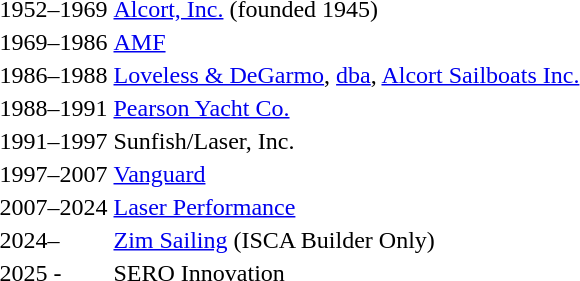<table>
<tr>
<td>1952–1969</td>
<td><a href='#'>Alcort, Inc.</a> (founded 1945)</td>
</tr>
<tr>
<td>1969–1986</td>
<td><a href='#'>AMF</a></td>
</tr>
<tr>
<td>1986–1988</td>
<td><a href='#'>Loveless & DeGarmo</a>, <a href='#'>dba</a>, <a href='#'>Alcort Sailboats Inc.</a></td>
</tr>
<tr>
<td>1988–1991</td>
<td><a href='#'>Pearson Yacht Co.</a></td>
</tr>
<tr>
<td>1991–1997</td>
<td>Sunfish/Laser, Inc.</td>
</tr>
<tr>
<td>1997–2007</td>
<td><a href='#'>Vanguard</a></td>
</tr>
<tr>
<td>2007–2024</td>
<td><a href='#'>Laser Performance</a></td>
</tr>
<tr>
<td>2024–</td>
<td><a href='#'>Zim Sailing</a> (ISCA Builder Only)</td>
</tr>
<tr>
<td>2025 -</td>
<td>SERO Innovation </td>
</tr>
</table>
